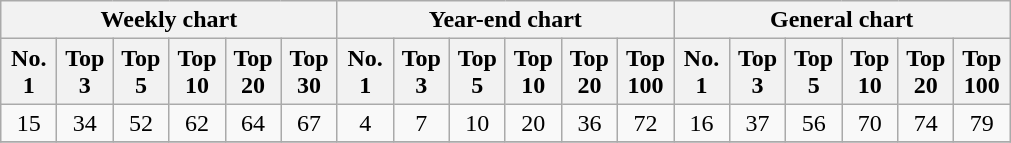<table class="wikitable" style="text-align:center;">
<tr>
<th colspan="6">Weekly chart</th>
<th colspan="6">Year-end chart</th>
<th colspan="6">General chart</th>
</tr>
<tr>
<th width="30">No. 1</th>
<th width="30">Top 3</th>
<th width="30">Top 5</th>
<th width="30">Top 10</th>
<th width="30">Top 20</th>
<th width="30">Top 30</th>
<th width="30">No. 1</th>
<th width="30">Top 3</th>
<th width="30">Top 5</th>
<th width="30">Top 10</th>
<th width="30">Top 20</th>
<th width="30">Top 100</th>
<th width="30">No. 1</th>
<th width="30">Top 3</th>
<th width="30">Top 5</th>
<th width="30">Top 10</th>
<th width="30">Top 20</th>
<th width="30">Top 100</th>
</tr>
<tr>
<td>15</td>
<td>34</td>
<td>52</td>
<td>62</td>
<td>64</td>
<td>67</td>
<td>4</td>
<td>7</td>
<td>10</td>
<td>20</td>
<td>36</td>
<td>72</td>
<td>16</td>
<td>37</td>
<td>56</td>
<td>70</td>
<td>74</td>
<td>79</td>
</tr>
<tr>
</tr>
</table>
